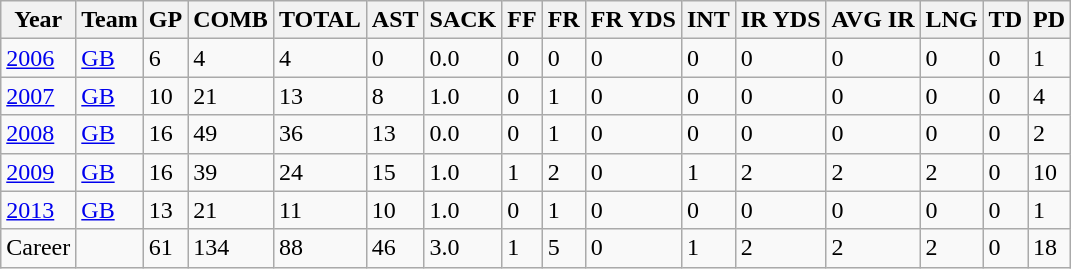<table class="wikitable">
<tr>
<th>Year</th>
<th>Team</th>
<th>GP</th>
<th>COMB</th>
<th>TOTAL</th>
<th>AST</th>
<th>SACK</th>
<th>FF</th>
<th>FR</th>
<th>FR YDS</th>
<th>INT</th>
<th>IR YDS</th>
<th>AVG IR</th>
<th>LNG</th>
<th>TD</th>
<th>PD</th>
</tr>
<tr>
<td><a href='#'>2006</a></td>
<td><a href='#'>GB</a></td>
<td>6</td>
<td>4</td>
<td>4</td>
<td>0</td>
<td>0.0</td>
<td>0</td>
<td>0</td>
<td>0</td>
<td>0</td>
<td>0</td>
<td>0</td>
<td>0</td>
<td>0</td>
<td>1</td>
</tr>
<tr>
<td><a href='#'>2007</a></td>
<td><a href='#'>GB</a></td>
<td>10</td>
<td>21</td>
<td>13</td>
<td>8</td>
<td>1.0</td>
<td>0</td>
<td>1</td>
<td>0</td>
<td>0</td>
<td>0</td>
<td>0</td>
<td>0</td>
<td>0</td>
<td>4</td>
</tr>
<tr>
<td><a href='#'>2008</a></td>
<td><a href='#'>GB</a></td>
<td>16</td>
<td>49</td>
<td>36</td>
<td>13</td>
<td>0.0</td>
<td>0</td>
<td>1</td>
<td>0</td>
<td>0</td>
<td>0</td>
<td>0</td>
<td>0</td>
<td>0</td>
<td>2</td>
</tr>
<tr>
<td><a href='#'>2009</a></td>
<td><a href='#'>GB</a></td>
<td>16</td>
<td>39</td>
<td>24</td>
<td>15</td>
<td>1.0</td>
<td>1</td>
<td>2</td>
<td>0</td>
<td>1</td>
<td>2</td>
<td>2</td>
<td>2</td>
<td>0</td>
<td>10</td>
</tr>
<tr>
<td><a href='#'>2013</a></td>
<td><a href='#'>GB</a></td>
<td>13</td>
<td>21</td>
<td>11</td>
<td>10</td>
<td>1.0</td>
<td>0</td>
<td>1</td>
<td>0</td>
<td>0</td>
<td>0</td>
<td>0</td>
<td>0</td>
<td>0</td>
<td>1</td>
</tr>
<tr>
<td>Career</td>
<td></td>
<td>61</td>
<td>134</td>
<td>88</td>
<td>46</td>
<td>3.0</td>
<td>1</td>
<td>5</td>
<td>0</td>
<td>1</td>
<td>2</td>
<td>2</td>
<td>2</td>
<td>0</td>
<td>18</td>
</tr>
</table>
